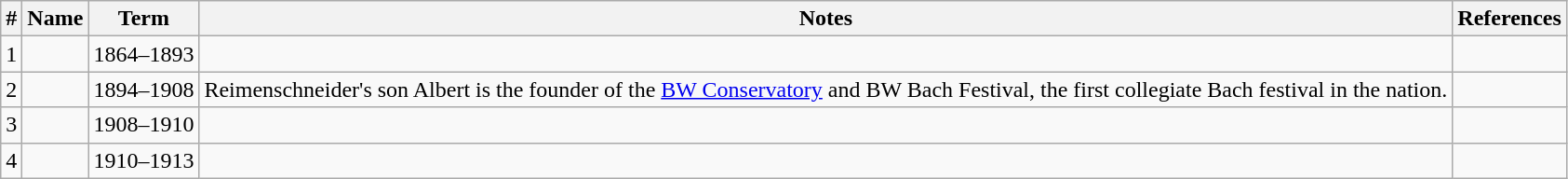<table class="wikitable sortable" border="1">
<tr>
<th>#</th>
<th>Name</th>
<th>Term</th>
<th>Notes</th>
<th class="unsortable">References</th>
</tr>
<tr>
<td>1</td>
<td></td>
<td> 1864–1893</td>
<td></td>
<td align="center"></td>
</tr>
<tr>
<td>2</td>
<td></td>
<td> 1894–1908</td>
<td>Reimenschneider's son Albert is the founder of the <a href='#'>BW Conservatory</a> and BW Bach Festival, the first collegiate Bach festival in the nation.</td>
<td align="center"></td>
</tr>
<tr>
<td>3</td>
<td></td>
<td> 1908–1910</td>
<td></td>
<td align="center"></td>
</tr>
<tr>
<td>4</td>
<td></td>
<td> 1910–1913</td>
<td></td>
<td align="center"></td>
</tr>
</table>
